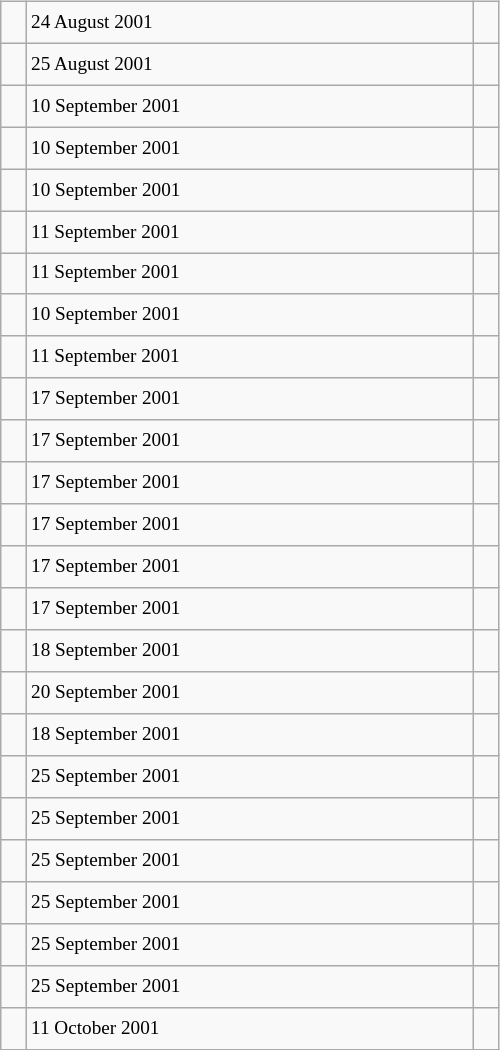<table class="wikitable" style="font-size: 80%; float: left; width: 26em; margin-right: 1em; height: 700px">
<tr>
<td></td>
<td>24 August 2001</td>
<td></td>
</tr>
<tr>
<td></td>
<td>25 August 2001</td>
<td></td>
</tr>
<tr>
<td></td>
<td>10 September 2001</td>
<td></td>
</tr>
<tr>
<td></td>
<td>10 September 2001</td>
<td></td>
</tr>
<tr>
<td></td>
<td>10 September 2001</td>
<td></td>
</tr>
<tr>
<td></td>
<td>11 September 2001</td>
<td></td>
</tr>
<tr>
<td></td>
<td>11 September 2001</td>
<td></td>
</tr>
<tr>
<td></td>
<td>10 September 2001</td>
<td></td>
</tr>
<tr>
<td></td>
<td>11 September 2001</td>
<td></td>
</tr>
<tr>
<td></td>
<td>17 September 2001</td>
<td></td>
</tr>
<tr>
<td></td>
<td>17 September 2001</td>
<td></td>
</tr>
<tr>
<td></td>
<td>17 September 2001</td>
<td></td>
</tr>
<tr>
<td></td>
<td>17 September 2001</td>
<td></td>
</tr>
<tr>
<td></td>
<td>17 September 2001</td>
<td></td>
</tr>
<tr>
<td></td>
<td>17 September 2001</td>
<td></td>
</tr>
<tr>
<td></td>
<td>18 September 2001</td>
<td></td>
</tr>
<tr>
<td></td>
<td>20 September 2001</td>
<td></td>
</tr>
<tr>
<td></td>
<td>18 September 2001</td>
<td></td>
</tr>
<tr>
<td></td>
<td>25 September 2001</td>
<td></td>
</tr>
<tr>
<td></td>
<td>25 September 2001</td>
<td></td>
</tr>
<tr>
<td></td>
<td>25 September 2001</td>
<td></td>
</tr>
<tr>
<td></td>
<td>25 September 2001</td>
<td></td>
</tr>
<tr>
<td></td>
<td>25 September 2001</td>
<td></td>
</tr>
<tr>
<td></td>
<td>25 September 2001</td>
<td></td>
</tr>
<tr>
<td></td>
<td>11 October 2001</td>
<td></td>
</tr>
</table>
